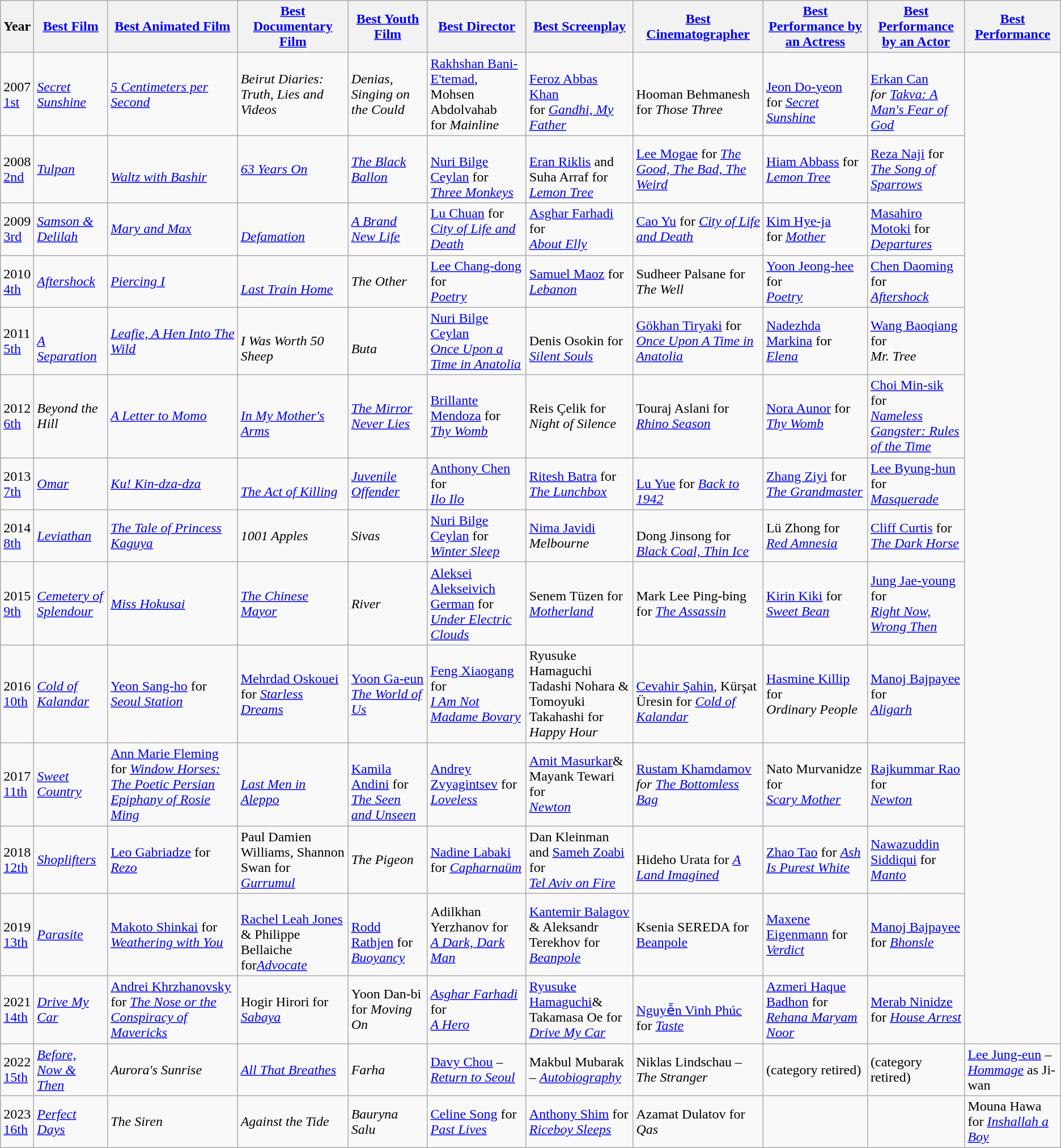<table border="2"cellpadding="3"cellspacing="0"style="border-collapse:collapse;margin:0auto;" class="wikitable">
<tr>
<th>Year</th>
<th><a href='#'>Best Film</a></th>
<th><a href='#'>Best Animated Film</a></th>
<th><a href='#'>Best Documentary Film</a></th>
<th><a href='#'>Best Youth Film</a></th>
<th><a href='#'>Best Director</a></th>
<th><a href='#'>Best Screenplay</a></th>
<th><a href='#'>Best Cinematographer</a></th>
<th><a href='#'>Best Performance by an Actress</a></th>
<th><a href='#'>Best Performance by an Actor</a></th>
<th><a href='#'>Best Performance</a></th>
</tr>
<tr>
<td>2007<br><a href='#'>1st</a></td>
<td>  <em><a href='#'>Secret Sunshine</a></em></td>
<td> <em><a href='#'>5 Centimeters per Second</a></em></td>
<td> <em>Beirut Diaries: Truth, Lies and Videos</em></td>
<td> <em>Denias, Singing on the Could</em></td>
<td>  <a href='#'>Rakhshan Bani-E'temad</a>, Mohsen Abdolvahab<br> for <em>Mainline</em></td>
<td><br><a href='#'>Feroz Abbas Khan</a><br> for <em><a href='#'>Gandhi, My Father</a></em></td>
<td><br>Hooman Behmanesh for <em>Those Three</em></td>
<td><br><a href='#'>Jeon Do-yeon</a><br> for <em><a href='#'>Secret Sunshine</a></em></td>
<td><br><a href='#'>Erkan Can</a><br><em> for <a href='#'>Takva: A Man's Fear of God</a></em></td>
</tr>
<tr>
<td>2008<br><a href='#'>2nd</a></td>
<td> <em><a href='#'>Tulpan</a></em></td>
<td><br> 

<em><a href='#'>Waltz with Bashir</a></em></td>
<td> <em><a href='#'>63 Years On</a></em></td>
<td> <em><a href='#'>The Black Ballon</a></em></td>
<td><br><a href='#'>Nuri Bilge Ceylan</a> for <br><em><a href='#'>Three Monkeys</a></em></td>
<td><br><a href='#'>Eran Riklis</a> and Suha Arraf for <br><em><a href='#'>Lemon Tree</a></em></td>
<td> <a href='#'>Lee Mogae</a> for <em><a href='#'>The Good, The Bad, The Weird</a></em></td>
<td> <a href='#'>Hiam Abbass</a> for <br><em><a href='#'>Lemon Tree</a></em></td>
<td> <a href='#'>Reza Naji</a> for <br><em><a href='#'>The Song of Sparrows</a></em></td>
</tr>
<tr>
<td>2009<br><a href='#'>3rd</a></td>
<td> <em><a href='#'>Samson & Delilah</a></em></td>
<td> <em><a href='#'>Mary and Max</a></em></td>
<td><br>
 
<em><a href='#'>Defamation</a></em></td>
<td> <em><a href='#'>A Brand New Life</a></em></td>
<td> <a href='#'>Lu Chuan</a> for <br> <em><a href='#'>City of Life and Death</a></em></td>
<td> <a href='#'>Asghar Farhadi</a> for <br><em><a href='#'>About Elly</a></em></td>
<td> <a href='#'>Cao Yu</a>  for <em><a href='#'>City of Life and Death</a></em></td>
<td> <a href='#'>Kim Hye-ja</a><br> for <em><a href='#'>Mother</a></em></td>
<td> <a href='#'>Masahiro Motoki</a> for <br><em><a href='#'>Departures</a></em></td>
</tr>
<tr>
<td>2010<br><a href='#'>4th</a></td>
<td> <em><a href='#'>Aftershock</a></em></td>
<td> <em><a href='#'>Piercing I</a></em></td>
<td><br> <em><a href='#'>Last Train Home</a></em></td>
<td> <em>The Other</em></td>
<td> <a href='#'>Lee Chang-dong</a> for <br><em><a href='#'>Poetry</a></em></td>
<td> <a href='#'>Samuel Maoz</a> for <br><em><a href='#'>Lebanon</a></em></td>
<td> Sudheer Palsane for <em>The Well</em></td>
<td> <a href='#'>Yoon Jeong-hee</a> for <br> <em><a href='#'>Poetry</a></em></td>
<td> <a href='#'>Chen Daoming</a> for <br> <em><a href='#'>Aftershock</a></em></td>
</tr>
<tr>
<td>2011<br><a href='#'>5th</a></td>
<td><br><em><a href='#'>A Separation</a></em></td>
<td> <em><a href='#'>Leafie, A Hen Into The Wild</a></em></td>
<td> <br> <em>I Was Worth 50 Sheep</em></td>
<td><br><em>Buta</em></td>
<td> <a href='#'>Nuri Bilge Ceylan</a> <br> <em><a href='#'>Once Upon a Time in Anatolia</a></em></td>
<td><br>Denis Osokin for <br> <em><a href='#'>Silent Souls</a></em></td>
<td> <a href='#'>Gökhan Tiryaki</a> for <em><a href='#'>Once Upon A Time in Anatolia</a></em></td>
<td> <a href='#'>Nadezhda Markina</a> for <br> <em><a href='#'>Elena</a></em></td>
<td> <a href='#'>Wang Baoqiang</a> for <br> <em>Mr. Tree</em></td>
</tr>
<tr>
<td>2012<br><a href='#'>6th</a></td>
<td> <em>Beyond the Hill</em></td>
<td> <em><a href='#'>A Letter to Momo</a></em></td>
<td><br> 

<em><a href='#'>In My Mother's Arms</a></em></td>
<td> <em><a href='#'>The Mirror Never Lies</a></em></td>
<td><a href='#'>Brillante Mendoza</a> for <br><em><a href='#'>Thy Womb</a></em></td>
<td> Reis Çelik for <br> <em>Night of Silence</em></td>
<td> Touraj Aslani for <em><a href='#'>Rhino Season</a></em></td>
<td> <a href='#'>Nora Aunor</a> for <br> <em><a href='#'>Thy Womb</a></em></td>
<td> <a href='#'>Choi Min-sik</a> for <br><em><a href='#'>Nameless Gangster: Rules of the Time</a></em></td>
</tr>
<tr>
<td>2013<br><a href='#'>7th</a></td>
<td> <em><a href='#'>Omar</a></em></td>
<td> <em><a href='#'>Ku! Kin-dza-dza</a></em></td>
<td><br> 
 
<em><a href='#'>The Act of Killing</a></em></td>
<td> <em><a href='#'>Juvenile Offender</a></em></td>
<td> <a href='#'>Anthony Chen</a> for <br><em><a href='#'>Ilo Ilo</a></em></td>
<td> <a href='#'>Ritesh Batra</a> for <br> <em><a href='#'>The Lunchbox</a></em></td>
<td><br><a href='#'>Lu Yue</a> for <em><a href='#'>Back to 1942</a></em></td>
<td> <a href='#'>Zhang Ziyi</a> for <br><em><a href='#'>The Grandmaster</a></em></td>
<td> <a href='#'>Lee Byung-hun</a> for <br><em><a href='#'>Masquerade</a></em></td>
</tr>
<tr>
<td>2014<br><a href='#'>8th</a></td>
<td> <em><a href='#'>Leviathan</a></em></td>
<td> <em><a href='#'>The Tale of Princess Kaguya</a></em></td>
<td> <em>1001 Apples</em></td>
<td>  <em>Sivas</em></td>
<td> <a href='#'>Nuri Bilge Ceylan</a> for <br><em><a href='#'>Winter Sleep</a></em></td>
<td> <a href='#'>Nima Javidi</a> <br><em>Melbourne</em></td>
<td><br>
Dong Jinsong for
<em><a href='#'>Black Coal, Thin Ice</a></em></td>
<td> Lü Zhong for <br><em><a href='#'>Red Amnesia</a></em></td>
<td> <a href='#'>Cliff Curtis</a> for <br> <em><a href='#'>The Dark Horse</a></em></td>
</tr>
<tr>
<td>2015<br><a href='#'>9th</a></td>
<td> <em><a href='#'>Cemetery of Splendour</a></em></td>
<td> <em><a href='#'>Miss Hokusai</a></em></td>
<td> <em><a href='#'>The Chinese Mayor</a></em></td>
<td> <em>River</em></td>
<td> <a href='#'>Aleksei Alekseivich German</a> for <br><em><a href='#'>Under Electric Clouds</a></em></td>
<td> Senem Tüzen for <br><em><a href='#'>Motherland</a></em></td>
<td>Mark Lee Ping-bing for <em><a href='#'>The Assassin</a></em></td>
<td> <a href='#'>Kirin Kiki</a> for <br><em><a href='#'>Sweet Bean</a></em></td>
<td> <a href='#'>Jung Jae-young</a> for <br><em><a href='#'>Right Now, Wrong Then</a></em></td>
</tr>
<tr>
<td>2016<br><a href='#'>10th</a></td>
<td> <em><a href='#'>Cold of Kalandar</a></em></td>
<td> <a href='#'>Yeon Sang-ho</a> for <em><a href='#'>Seoul Station</a></em></td>
<td> <a href='#'>Mehrdad Oskouei</a> for <em><a href='#'>Starless Dreams</a></em></td>
<td> <a href='#'>Yoon Ga-eun</a> <em><a href='#'>The World of Us</a></em></td>
<td> <a href='#'>Feng Xiaogang</a> for <br><em><a href='#'>I Am Not Madame Bovary</a></em></td>
<td> Ryusuke Hamaguchi <br> Tadashi Nohara & <br>Tomoyuki Takahashi for <br><em>Happy Hour</em></td>
<td><br> <a href='#'>Cevahir Şahin</a>, Kürşat Üresin for <em><a href='#'>Cold of Kalandar</a></em></td>
<td> <a href='#'>Hasmine Killip</a> for <br><em>Ordinary People</em></td>
<td> <a href='#'>Manoj Bajpayee</a> for <br> <em><a href='#'>Aligarh</a></em></td>
</tr>
<tr>
<td>2017<br><a href='#'>11th</a></td>
<td> <em><a href='#'>Sweet Country</a></em></td>
<td> <a href='#'>Ann Marie Fleming</a> for <em><a href='#'>Window Horses: The Poetic Persian Epiphany of Rosie Ming</a></em></td>
<td>  <br><em><a href='#'>Last Men in Aleppo</a></em></td>
<td><br> 
 

<a href='#'>Kamila Andini</a> for
<em><a href='#'>The Seen and Unseen</a></em></td>
<td> <a href='#'>Andrey Zvyagintsev</a> for <br><em><a href='#'>Loveless</a></em></td>
<td> <a href='#'>Amit Masurkar</a>& Mayank Tewari for <br> <em><a href='#'>Newton</a></em></td>
<td> <a href='#'>Rustam Khamdamov</a><em> for <a href='#'>The Bottomless Bag</a></em></td>
<td> Nato Murvanidze for <br><em> <a href='#'>Scary Mother</a></em></td>
<td> <a href='#'>Rajkummar Rao</a> for <br><em><a href='#'>Newton</a></em></td>
</tr>
<tr>
<td>2018<br><a href='#'>12th</a></td>
<td> <em><a href='#'>Shoplifters</a></em></td>
<td> <a href='#'>Leo Gabriadze</a> for <em><a href='#'>Rezo</a></em></td>
<td> Paul Damien Williams, Shannon Swan for <em><a href='#'>Gurrumul</a></em>  </td>
<td> <em>The Pigeon</em></td>
<td> <a href='#'>Nadine Labaki</a> for <em><a href='#'>Capharnaüm</a></em></td>
<td> Dan Kleinman and <a href='#'>Sameh Zoabi</a> for<br><em><a href='#'>Tel Aviv on Fire</a></em></td>
<td><br> 

Hideho Urata for <em><a href='#'>A Land Imagined</a></em></td>
<td> <a href='#'>Zhao Tao</a> for <em><a href='#'>Ash Is Purest White</a></em></td>
<td> <a href='#'>Nawazuddin Siddiqui</a> for <em><a href='#'>Manto</a></em></td>
</tr>
<tr>
<td>2019<br><a href='#'>13th</a></td>
<td> <em><a href='#'>Parasite</a></em></td>
<td> <a href='#'>Makoto Shinkai</a> for <em><a href='#'>Weathering with You</a></em></td>
<td><br> 

<a href='#'>Rachel Leah Jones</a> & Philippe Bellaiche for<em><a href='#'>Advocate</a></em></td>
<td><br><a href='#'>Rodd Rathjen</a> for <em><a href='#'>Buoyancy</a></em></td>
<td>  Adilkhan Yerzhanov for<br><em><a href='#'>A Dark, Dark Man</a></em></td>
<td> <a href='#'>Kantemir Balagov</a> & Aleksandr Terekhov for<br><em><a href='#'>Beanpole</a></em></td>
<td> Ksenia SEREDA for<br><a href='#'>Beanpole</a></td>
<td> <a href='#'>Maxene Eigenmann</a> for <em><a href='#'>Verdict</a></em></td>
<td> <a href='#'>Manoj Bajpayee</a> for <em><a href='#'>Bhonsle</a></em></td>
</tr>
<tr>
<td>2021<br><a href='#'>14th</a></td>
<td> <em><a href='#'>Drive My Car</a></em></td>
<td> <a href='#'>Andrei Khrzhanovsky</a> for <em><a href='#'>The Nose or the Conspiracy of Mavericks</a></em></td>
<td> Hogir Hirori for <em><a href='#'>Sabaya</a></em></td>
<td> Yoon Dan-bi for <em>Moving On</em></td>
<td>  <em><a href='#'>Asghar Farhadi</a></em> for<br><em><a href='#'>A Hero</a></em></td>
<td> <a href='#'>Ryusuke Hamaguchi</a>& Takamasa Oe for<br><em><a href='#'>Drive My Car</a></em></td>
<td><br>


<a href='#'>Nguyễn Vinh Phúc</a> for <em><a href='#'>Taste</a></em></td>
<td> <a href='#'>Azmeri Haque Badhon</a> for <em><a href='#'>Rehana Maryam Noor</a></em></td>
<td> <a href='#'>Merab Ninidze</a> for <em><a href='#'>House Arrest</a></em></td>
</tr>
<tr>
<td>2022<br><a href='#'>15th</a></td>
<td> <em><a href='#'>Before, Now & Then</a></em></td>
<td>   <em>Aurora's Sunrise</em></td>
<td>   <em><a href='#'>All That Breathes</a></em></td>
<td>    <em>Farha</em></td>
<td>  <a href='#'>Davy Chou</a> – <em><a href='#'>Return to Seoul</a></em></td>
<td> Makbul Mubarak – <em><a href='#'>Autobiography</a></em></td>
<td> Niklas Lindschau – <em>The Stranger</em></td>
<td>(category retired)</td>
<td>(category retired)</td>
<td> <a href='#'>Lee Jung-eun</a> – <em><a href='#'>Hommage</a></em> as Ji-wan</td>
</tr>
<tr>
<td>2023<br><a href='#'>16th</a></td>
<td>  <em><a href='#'>Perfect Days</a></em></td>
<td>   <em>The Siren</em></td>
<td> <em>Against the Tide</em></td>
<td> <em>Bauryna Salu</em></td>
<td>  <a href='#'>Celine Song</a> for <em><a href='#'>Past Lives</a></em></td>
<td>  <a href='#'>Anthony Shim</a> for <em><a href='#'>Riceboy Sleeps</a></em></td>
<td> Azamat Dulatov for <em>Qas</em></td>
<td></td>
<td></td>
<td> Mouna Hawa for <em><a href='#'>Inshallah a Boy</a></em></td>
</tr>
</table>
